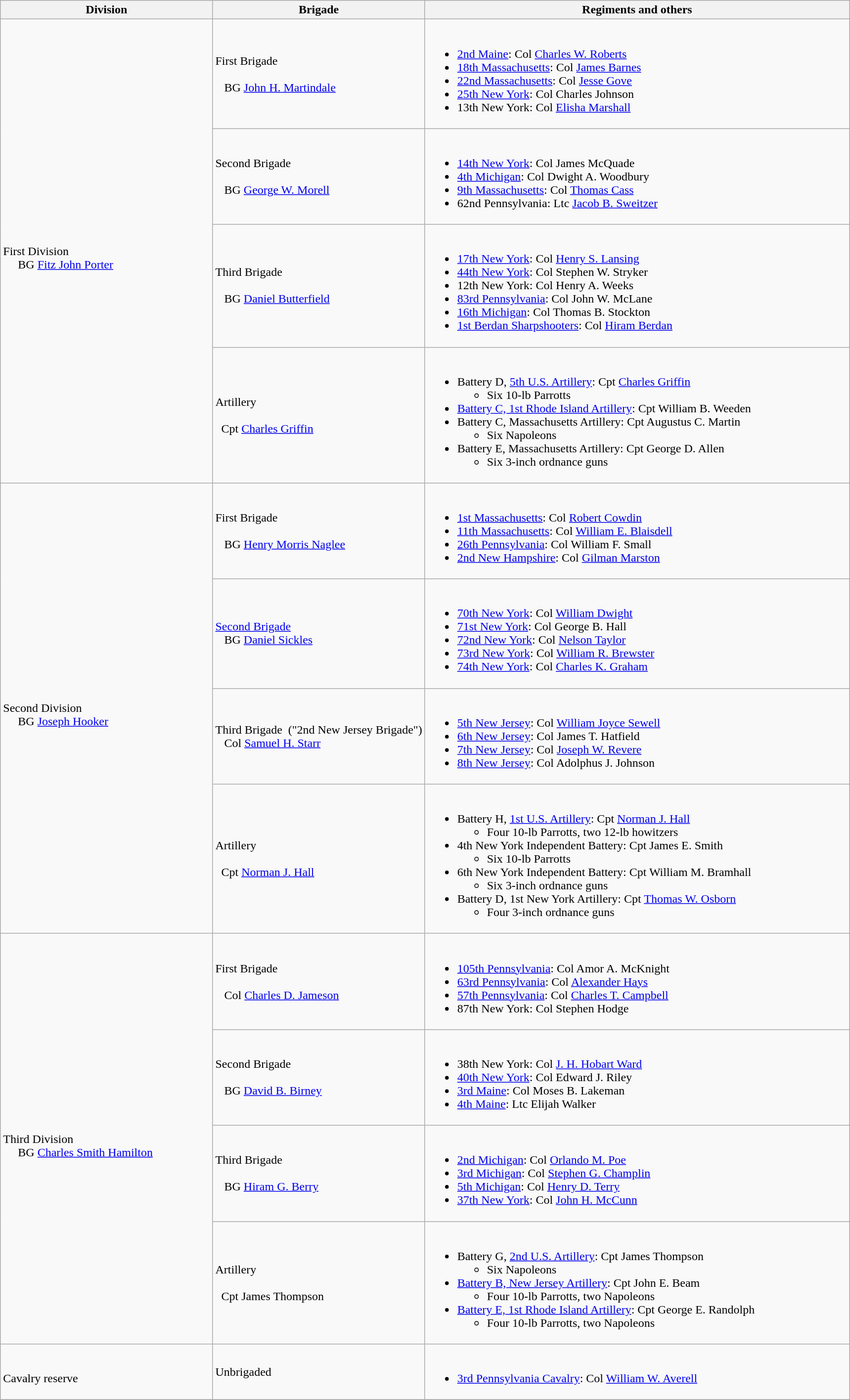<table class="wikitable">
<tr>
<th width=25%>Division</th>
<th width=25%>Brigade</th>
<th>Regiments and others</th>
</tr>
<tr>
<td rowspan=4><br>First Division
<br>    
BG <a href='#'>Fitz John Porter</a></td>
<td>First Brigade<br><br>  
BG <a href='#'>John H. Martindale</a></td>
<td><br><ul><li><a href='#'>2nd Maine</a>: Col <a href='#'>Charles W. Roberts</a></li><li><a href='#'>18th Massachusetts</a>: Col <a href='#'>James Barnes</a></li><li><a href='#'>22nd Massachusetts</a>: Col <a href='#'>Jesse Gove</a></li><li><a href='#'>25th New York</a>: Col Charles Johnson</li><li>13th New York: Col <a href='#'>Elisha Marshall</a></li></ul></td>
</tr>
<tr>
<td>Second Brigade<br><br>  
BG <a href='#'>George W. Morell</a></td>
<td><br><ul><li><a href='#'>14th New York</a>: Col James McQuade</li><li><a href='#'>4th Michigan</a>: Col Dwight A. Woodbury</li><li><a href='#'>9th Massachusetts</a>: Col <a href='#'>Thomas Cass</a></li><li>62nd Pennsylvania: Ltc <a href='#'>Jacob B. Sweitzer</a></li></ul></td>
</tr>
<tr>
<td>Third Brigade<br><br>  
BG <a href='#'>Daniel Butterfield</a></td>
<td><br><ul><li><a href='#'>17th New York</a>: Col <a href='#'>Henry S. Lansing</a></li><li><a href='#'>44th New York</a>: Col Stephen W. Stryker</li><li>12th New York: Col Henry A. Weeks</li><li><a href='#'>83rd Pennsylvania</a>: Col John W. McLane</li><li><a href='#'>16th Michigan</a>: Col Thomas B. Stockton</li><li><a href='#'>1st Berdan Sharpshooters</a>: Col <a href='#'>Hiram Berdan</a></li></ul></td>
</tr>
<tr>
<td>Artillery<br><br>  Cpt <a href='#'>Charles Griffin</a></td>
<td><br><ul><li>Battery D, <a href='#'>5th U.S. Artillery</a>: Cpt <a href='#'>Charles Griffin</a><ul><li>Six 10-lb Parrotts</li></ul></li><li><a href='#'>Battery C, 1st Rhode Island Artillery</a>: Cpt William B. Weeden</li><li>Battery C, Massachusetts Artillery: Cpt Augustus C. Martin<ul><li>Six Napoleons</li></ul></li><li>Battery E, Massachusetts Artillery: Cpt George D. Allen<ul><li>Six 3-inch ordnance guns</li></ul></li></ul></td>
</tr>
<tr>
<td rowspan=4><br>Second Division
<br>    
BG <a href='#'>Joseph Hooker</a></td>
<td>First Brigade<br><br>  
BG <a href='#'>Henry Morris Naglee</a></td>
<td><br><ul><li><a href='#'>1st Massachusetts</a>: Col <a href='#'>Robert Cowdin</a></li><li><a href='#'>11th Massachusetts</a>: Col <a href='#'>William E. Blaisdell</a></li><li><a href='#'>26th Pennsylvania</a>: Col William F. Small</li><li><a href='#'>2nd New Hampshire</a>: Col <a href='#'>Gilman Marston</a></li></ul></td>
</tr>
<tr>
<td><a href='#'>Second Brigade</a><br>  
BG <a href='#'>Daniel Sickles</a></td>
<td><br><ul><li><a href='#'>70th New York</a>: Col <a href='#'>William Dwight</a></li><li><a href='#'>71st New York</a>: Col George B. Hall</li><li><a href='#'>72nd New York</a>: Col <a href='#'>Nelson Taylor</a></li><li><a href='#'>73rd New York</a>: Col <a href='#'>William R. Brewster</a></li><li><a href='#'>74th New York</a>: Col <a href='#'>Charles K. Graham</a></li></ul></td>
</tr>
<tr>
<td>Third Brigade  ("2nd New Jersey Brigade")<br>  
Col <a href='#'>Samuel H. Starr</a></td>
<td><br><ul><li><a href='#'>5th New Jersey</a>: Col <a href='#'>William Joyce Sewell</a></li><li><a href='#'>6th New Jersey</a>: Col James T. Hatfield</li><li><a href='#'>7th New Jersey</a>: Col <a href='#'>Joseph W. Revere</a></li><li><a href='#'>8th New Jersey</a>: Col Adolphus J. Johnson</li></ul></td>
</tr>
<tr>
<td>Artillery<br><br>  Cpt <a href='#'>Norman J. Hall</a></td>
<td><br><ul><li>Battery H, <a href='#'>1st U.S. Artillery</a>: Cpt <a href='#'>Norman J. Hall</a><ul><li>Four 10-lb Parrotts, two 12-lb howitzers</li></ul></li><li>4th New York Independent Battery: Cpt James E. Smith<ul><li>Six 10-lb Parrotts</li></ul></li><li>6th New York Independent Battery: Cpt William M. Bramhall<ul><li>Six 3-inch ordnance guns</li></ul></li><li>Battery D, 1st New York Artillery: Cpt <a href='#'>Thomas W. Osborn</a><ul><li>Four 3-inch ordnance guns</li></ul></li></ul></td>
</tr>
<tr>
<td rowspan=4><br>Third Division
<br>    
BG <a href='#'>Charles Smith Hamilton</a></td>
<td>First Brigade<br><br>  
Col <a href='#'>Charles D. Jameson</a></td>
<td><br><ul><li><a href='#'>105th Pennsylvania</a>: Col Amor A. McKnight</li><li><a href='#'>63rd Pennsylvania</a>: Col <a href='#'>Alexander Hays</a></li><li><a href='#'>57th Pennsylvania</a>: Col <a href='#'>Charles T. Campbell</a></li><li>87th New York: Col Stephen Hodge</li></ul></td>
</tr>
<tr>
<td>Second Brigade<br><br>  
BG <a href='#'>David B. Birney</a></td>
<td><br><ul><li>38th New York: Col <a href='#'>J. H. Hobart Ward</a></li><li><a href='#'>40th New York</a>: Col Edward J. Riley</li><li><a href='#'>3rd Maine</a>: Col Moses B. Lakeman</li><li><a href='#'>4th Maine</a>: Ltc Elijah Walker</li></ul></td>
</tr>
<tr>
<td>Third Brigade<br><br>  
BG <a href='#'>Hiram G. Berry</a></td>
<td><br><ul><li><a href='#'>2nd Michigan</a>: Col <a href='#'>Orlando M. Poe</a></li><li><a href='#'>3rd Michigan</a>: Col <a href='#'>Stephen G. Champlin</a></li><li><a href='#'>5th Michigan</a>: Col <a href='#'>Henry D. Terry</a></li><li><a href='#'>37th New York</a>: Col <a href='#'>John H. McCunn</a></li></ul></td>
</tr>
<tr>
<td>Artillery<br><br>  Cpt James Thompson</td>
<td><br><ul><li>Battery G, <a href='#'>2nd U.S. Artillery</a>: Cpt James Thompson<ul><li>Six Napoleons</li></ul></li><li><a href='#'>Battery B, New Jersey Artillery</a>: Cpt John E. Beam<ul><li>Four 10-lb Parrotts, two Napoleons</li></ul></li><li><a href='#'>Battery E, 1st Rhode Island Artillery</a>: Cpt George E. Randolph<ul><li>Four 10-lb Parrotts, two Napoleons</li></ul></li></ul></td>
</tr>
<tr>
<td rowspan=1><br>Cavalry reserve</td>
<td>Unbrigaded</td>
<td><br><ul><li><a href='#'>3rd Pennsylvania Cavalry</a>: Col <a href='#'>William W. Averell</a></li></ul></td>
</tr>
<tr>
</tr>
</table>
